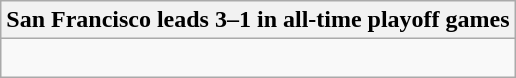<table class="wikitable collapsible collapsed">
<tr>
<th>San Francisco leads 3–1 in all-time playoff games</th>
</tr>
<tr>
<td><br>


</td>
</tr>
</table>
